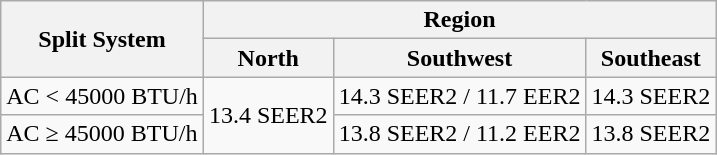<table class="wikitable">
<tr>
<th rowspan="2">Split System</th>
<th colspan="3">Region</th>
</tr>
<tr>
<th>North</th>
<th>Southwest</th>
<th>Southeast</th>
</tr>
<tr>
<td>AC < 45000 BTU/h</td>
<td rowspan="2">13.4 SEER2</td>
<td>14.3 SEER2 / 11.7 EER2</td>
<td>14.3 SEER2</td>
</tr>
<tr>
<td>AC ≥ 45000 BTU/h</td>
<td>13.8 SEER2 / 11.2 EER2</td>
<td>13.8 SEER2</td>
</tr>
</table>
